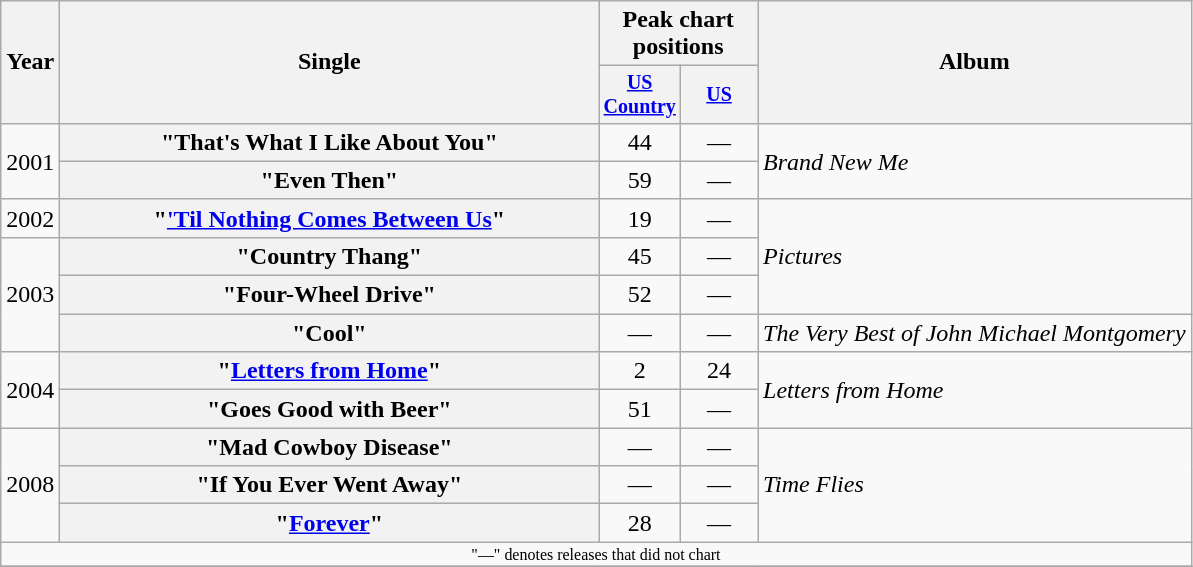<table class="wikitable plainrowheaders" style="text-align:center;">
<tr>
<th rowspan="2">Year</th>
<th rowspan="2" style="width:22em;">Single</th>
<th colspan="2">Peak chart<br>positions</th>
<th rowspan="2">Album</th>
</tr>
<tr style="font-size:smaller;">
<th width="45"><a href='#'>US Country</a><br></th>
<th width="45"><a href='#'>US</a><br></th>
</tr>
<tr>
<td rowspan="2">2001</td>
<th scope="row">"That's What I Like About You"</th>
<td>44</td>
<td>—</td>
<td align="left" rowspan="2"><em>Brand New Me</em></td>
</tr>
<tr>
<th scope="row">"Even Then"</th>
<td>59</td>
<td>—</td>
</tr>
<tr>
<td>2002</td>
<th scope="row">"<a href='#'>'Til Nothing Comes Between Us</a>"</th>
<td>19</td>
<td>—</td>
<td align="left" rowspan="3"><em>Pictures</em></td>
</tr>
<tr>
<td rowspan="3">2003</td>
<th scope="row">"Country Thang"</th>
<td>45</td>
<td>—</td>
</tr>
<tr>
<th scope="row">"Four-Wheel Drive"</th>
<td>52</td>
<td>—</td>
</tr>
<tr>
<th scope="row">"Cool"</th>
<td>—</td>
<td>—</td>
<td align="left"><em>The Very Best of John Michael Montgomery</em></td>
</tr>
<tr>
<td rowspan="2">2004</td>
<th scope="row">"<a href='#'>Letters from Home</a>"</th>
<td>2</td>
<td>24</td>
<td align="left" rowspan="2"><em>Letters from Home</em></td>
</tr>
<tr>
<th scope="row">"Goes Good with Beer"</th>
<td>51</td>
<td>—</td>
</tr>
<tr>
<td rowspan="3">2008</td>
<th scope="row">"Mad Cowboy Disease"</th>
<td>—</td>
<td>—</td>
<td align="left" rowspan="3"><em>Time Flies</em></td>
</tr>
<tr>
<th scope="row">"If You Ever Went Away"</th>
<td>—</td>
<td>—</td>
</tr>
<tr>
<th scope="row">"<a href='#'>Forever</a>"</th>
<td>28</td>
<td>—</td>
</tr>
<tr>
<td colspan="5" style="font-size:8pt">"—" denotes releases that did not chart</td>
</tr>
<tr>
</tr>
</table>
